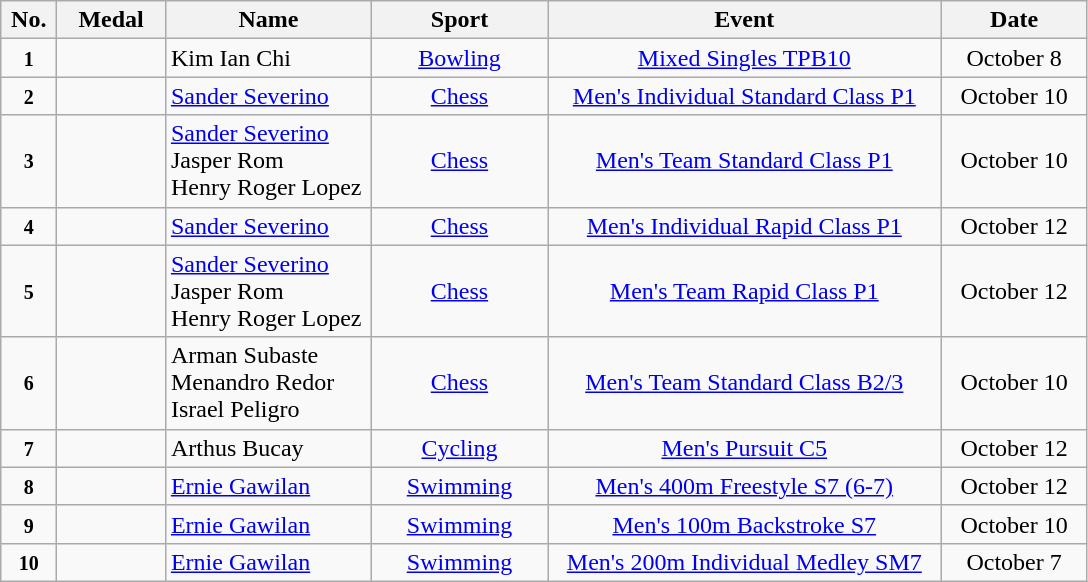<table class="wikitable" style="font-size:100%; text-align:center;">
<tr>
<th width="30">No.</th>
<th width="65">Medal</th>
<th width="130">Name</th>
<th width="110">Sport</th>
<th width="255">Event</th>
<th width="90">Date</th>
</tr>
<tr>
<td><small><strong>1</strong></small></td>
<td></td>
<td align=left>Kim Ian Chi</td>
<td> <a href='#'>Bowling</a></td>
<td><a href='#'>Mixed Singles TPB10</a></td>
<td>October 8</td>
</tr>
<tr>
<td><small><strong>2</strong></small></td>
<td></td>
<td align=left><a href='#'>Sander Severino</a></td>
<td> <a href='#'>Chess</a></td>
<td><a href='#'>Men's Individual Standard Class P1</a></td>
<td>October 10</td>
</tr>
<tr>
<td><small><strong>3</strong></small></td>
<td></td>
<td align=left><a href='#'>Sander Severino</a><br>Jasper Rom<br>Henry Roger Lopez</td>
<td> <a href='#'>Chess</a></td>
<td><a href='#'>Men's Team Standard Class P1</a></td>
<td>October 10</td>
</tr>
<tr>
<td><small><strong>4</strong></small></td>
<td></td>
<td align=left><a href='#'>Sander Severino</a></td>
<td> <a href='#'>Chess</a></td>
<td><a href='#'>Men's Individual Rapid Class P1</a></td>
<td>October 12</td>
</tr>
<tr>
<td><small><strong>5</strong></small></td>
<td></td>
<td align=left><a href='#'>Sander Severino</a><br>Jasper Rom<br>Henry Roger Lopez</td>
<td> <a href='#'>Chess</a></td>
<td><a href='#'>Men's Team Rapid Class P1</a></td>
<td>October 12</td>
</tr>
<tr>
<td><small><strong>6</strong></small></td>
<td></td>
<td align=left>Arman Subaste<br>Menandro Redor<br>Israel Peligro</td>
<td> <a href='#'>Chess</a></td>
<td><a href='#'>Men's Team Standard Class B2/3</a></td>
<td>October 10</td>
</tr>
<tr>
<td><small><strong>7</strong></small></td>
<td></td>
<td align=left>Arthus Bucay</td>
<td> <a href='#'>Cycling</a></td>
<td><a href='#'>Men's Pursuit C5</a></td>
<td>October 12</td>
</tr>
<tr>
<td><small><strong>8</strong></small></td>
<td></td>
<td align=left><a href='#'>Ernie Gawilan</a></td>
<td> <a href='#'>Swimming</a></td>
<td><a href='#'>Men's 400m Freestyle S7 (6-7)</a></td>
<td>October 12</td>
</tr>
<tr>
<td><small><strong>9</strong></small></td>
<td></td>
<td align=left><a href='#'>Ernie Gawilan</a></td>
<td> <a href='#'>Swimming</a></td>
<td><a href='#'>Men's 100m Backstroke S7</a></td>
<td>October 10</td>
</tr>
<tr>
<td><small><strong>10</strong></small></td>
<td></td>
<td align=left><a href='#'>Ernie Gawilan</a></td>
<td> <a href='#'>Swimming</a></td>
<td><a href='#'>Men's 200m Individual Medley SM7</a></td>
<td>October 7</td>
</tr>
</table>
